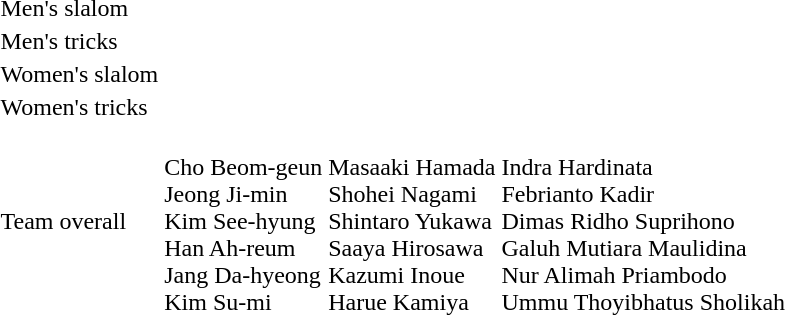<table>
<tr>
<td>Men's slalom</td>
<td></td>
<td></td>
<td></td>
</tr>
<tr>
<td>Men's tricks</td>
<td></td>
<td></td>
<td></td>
</tr>
<tr>
<td>Women's slalom</td>
<td></td>
<td></td>
<td></td>
</tr>
<tr>
<td>Women's tricks</td>
<td></td>
<td></td>
<td></td>
</tr>
<tr>
<td>Team overall</td>
<td><br>Cho Beom-geun<br>Jeong Ji-min<br>Kim See-hyung<br>Han Ah-reum<br>Jang Da-hyeong<br>Kim Su-mi</td>
<td><br>Masaaki Hamada<br>Shohei Nagami<br>Shintaro Yukawa<br>Saaya Hirosawa<br>Kazumi Inoue<br>Harue Kamiya</td>
<td><br>Indra Hardinata<br>Febrianto Kadir<br>Dimas Ridho Suprihono<br>Galuh Mutiara Maulidina<br>Nur Alimah Priambodo<br>Ummu Thoyibhatus Sholikah</td>
</tr>
</table>
